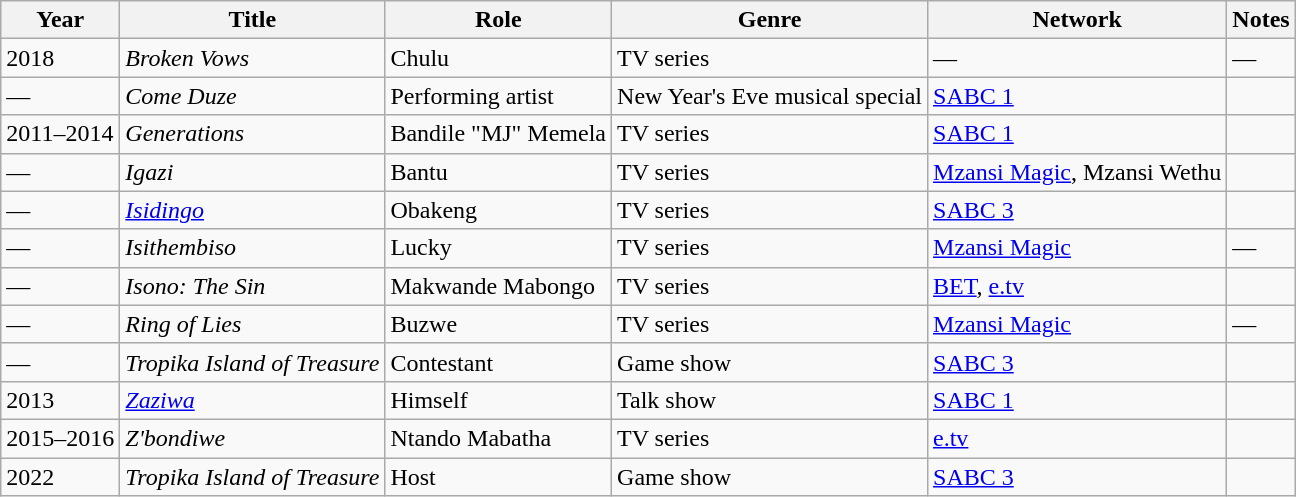<table class="wikitable sortable">
<tr>
<th>Year</th>
<th>Title</th>
<th>Role</th>
<th>Genre</th>
<th>Network</th>
<th>Notes</th>
</tr>
<tr>
<td>2018</td>
<td><em>Broken Vows</em></td>
<td>Chulu</td>
<td>TV series</td>
<td>—</td>
<td>—</td>
</tr>
<tr>
<td>—</td>
<td><em>Come Duze</em></td>
<td>Performing artist</td>
<td>New Year's Eve musical special</td>
<td><a href='#'>SABC 1</a></td>
<td></td>
</tr>
<tr>
<td>2011–2014</td>
<td><em>Generations</em></td>
<td>Bandile "MJ" Memela</td>
<td>TV series</td>
<td><a href='#'>SABC 1</a></td>
<td></td>
</tr>
<tr>
<td>—</td>
<td><em>Igazi</em></td>
<td>Bantu</td>
<td>TV series</td>
<td><a href='#'>Mzansi Magic</a>, Mzansi Wethu</td>
<td></td>
</tr>
<tr>
<td>—</td>
<td><em><a href='#'>Isidingo</a></em></td>
<td>Obakeng</td>
<td>TV series</td>
<td><a href='#'>SABC 3</a></td>
<td></td>
</tr>
<tr>
<td>—</td>
<td><em>Isithembiso</em></td>
<td>Lucky</td>
<td>TV series</td>
<td><a href='#'>Mzansi Magic</a></td>
<td>—</td>
</tr>
<tr>
<td>—</td>
<td><em>Isono: The Sin</em></td>
<td>Makwande Mabongo</td>
<td>TV series</td>
<td><a href='#'>BET</a>, <a href='#'>e.tv</a></td>
<td></td>
</tr>
<tr>
<td>—</td>
<td><em>Ring of Lies</em></td>
<td>Buzwe</td>
<td>TV series</td>
<td><a href='#'>Mzansi Magic</a></td>
<td>—</td>
</tr>
<tr>
<td>—</td>
<td><em>Tropika Island of Treasure</em></td>
<td>Contestant</td>
<td>Game show</td>
<td><a href='#'>SABC 3</a></td>
<td></td>
</tr>
<tr>
<td>2013</td>
<td><em><a href='#'>Zaziwa</a></em></td>
<td>Himself</td>
<td>Talk show</td>
<td><a href='#'>SABC 1</a></td>
<td></td>
</tr>
<tr>
<td>2015–2016</td>
<td><em>Z'bondiwe</em></td>
<td>Ntando Mabatha</td>
<td>TV series</td>
<td><a href='#'>e.tv</a></td>
<td></td>
</tr>
<tr>
<td>2022</td>
<td><em>Tropika Island of Treasure</em></td>
<td>Host</td>
<td>Game show</td>
<td><a href='#'>SABC 3</a></td>
<td></td>
</tr>
</table>
